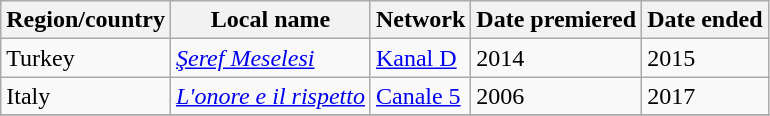<table class="wikitable">
<tr>
<th>Region/country</th>
<th>Local name</th>
<th>Network</th>
<th>Date premiered</th>
<th>Date ended</th>
</tr>
<tr>
<td>Turkey</td>
<td><em><a href='#'>Şeref Meselesi</a></em></td>
<td><a href='#'>Kanal D</a></td>
<td>2014</td>
<td>2015</td>
</tr>
<tr>
<td>Italy</td>
<td><em><a href='#'>L'onore e il rispetto</a></em></td>
<td><a href='#'>Canale 5</a></td>
<td>2006</td>
<td>2017</td>
</tr>
<tr>
</tr>
</table>
